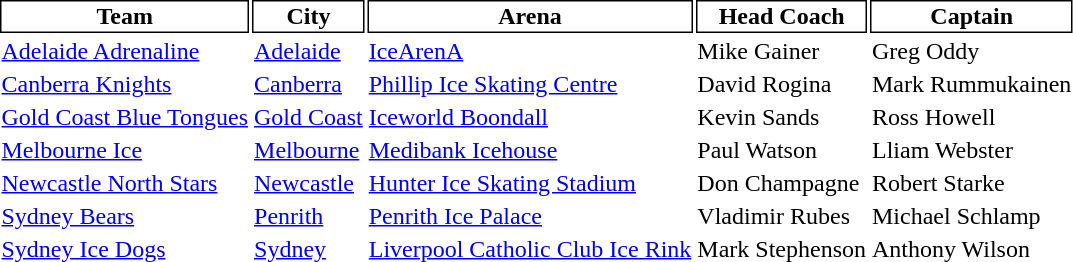<table class="toccolours">
<tr>
</tr>
<tr>
<th style="background:white;color:black;border:black 1px solid">Team</th>
<th style="background:white;color:black;border:black 1px solid">City</th>
<th style="background:white;color:black;border:black 1px solid">Arena</th>
<th style="background:white;color:black;border:black 1px solid">Head Coach</th>
<th style="background:white;color:black;border:black 1px solid">Captain</th>
</tr>
<tr>
<td><a href='#'>Adelaide Adrenaline</a></td>
<td> <a href='#'>Adelaide</a></td>
<td><a href='#'>IceArenA</a></td>
<td> Mike Gainer</td>
<td> Greg Oddy</td>
</tr>
<tr>
<td><a href='#'>Canberra Knights</a></td>
<td> <a href='#'>Canberra</a></td>
<td><a href='#'>Phillip Ice Skating Centre</a></td>
<td> David Rogina</td>
<td> Mark Rummukainen</td>
</tr>
<tr>
<td><a href='#'>Gold Coast Blue Tongues</a></td>
<td> <a href='#'>Gold Coast</a></td>
<td><a href='#'>Iceworld Boondall</a></td>
<td> Kevin Sands</td>
<td> Ross Howell</td>
</tr>
<tr>
<td><a href='#'>Melbourne Ice</a></td>
<td> <a href='#'>Melbourne</a></td>
<td><a href='#'>Medibank Icehouse</a></td>
<td> Paul Watson</td>
<td> Lliam Webster</td>
</tr>
<tr>
<td><a href='#'>Newcastle North Stars</a></td>
<td> <a href='#'>Newcastle</a></td>
<td><a href='#'>Hunter Ice Skating Stadium</a></td>
<td> Don Champagne</td>
<td> Robert Starke</td>
</tr>
<tr>
<td><a href='#'>Sydney Bears</a></td>
<td> <a href='#'>Penrith</a></td>
<td><a href='#'>Penrith Ice Palace</a></td>
<td> Vladimir Rubes</td>
<td> Michael Schlamp</td>
</tr>
<tr>
<td><a href='#'>Sydney Ice Dogs</a></td>
<td> <a href='#'>Sydney</a></td>
<td><a href='#'>Liverpool Catholic Club Ice Rink</a></td>
<td> Mark Stephenson</td>
<td> Anthony Wilson</td>
</tr>
</table>
